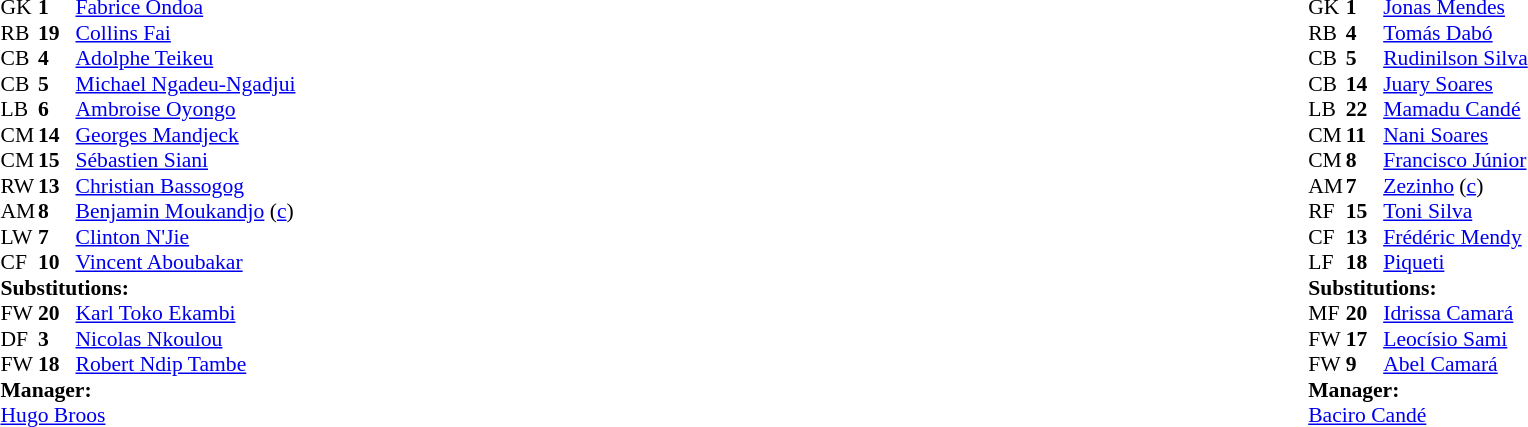<table width="100%">
<tr>
<td valign="top" width="40%"><br><table style="font-size:90%" cellspacing="0" cellpadding="0">
<tr>
<th width=25></th>
<th width=25></th>
</tr>
<tr>
<td>GK</td>
<td><strong>1</strong></td>
<td><a href='#'>Fabrice Ondoa</a></td>
</tr>
<tr>
<td>RB</td>
<td><strong>19</strong></td>
<td><a href='#'>Collins Fai</a></td>
</tr>
<tr>
<td>CB</td>
<td><strong>4</strong></td>
<td><a href='#'>Adolphe Teikeu</a></td>
</tr>
<tr>
<td>CB</td>
<td><strong>5</strong></td>
<td><a href='#'>Michael Ngadeu-Ngadjui</a></td>
</tr>
<tr>
<td>LB</td>
<td><strong>6</strong></td>
<td><a href='#'>Ambroise Oyongo</a></td>
</tr>
<tr>
<td>CM</td>
<td><strong>14</strong></td>
<td><a href='#'>Georges Mandjeck</a></td>
<td></td>
<td></td>
</tr>
<tr>
<td>CM</td>
<td><strong>15</strong></td>
<td><a href='#'>Sébastien Siani</a></td>
</tr>
<tr>
<td>RW</td>
<td><strong>13</strong></td>
<td><a href='#'>Christian Bassogog</a></td>
</tr>
<tr>
<td>AM</td>
<td><strong>8</strong></td>
<td><a href='#'>Benjamin Moukandjo</a> (<a href='#'>c</a>)</td>
</tr>
<tr>
<td>LW</td>
<td><strong>7</strong></td>
<td><a href='#'>Clinton N'Jie</a></td>
<td></td>
<td></td>
</tr>
<tr>
<td>CF</td>
<td><strong>10</strong></td>
<td><a href='#'>Vincent Aboubakar</a></td>
<td></td>
<td></td>
</tr>
<tr>
<td colspan=3><strong>Substitutions:</strong></td>
</tr>
<tr>
<td>FW</td>
<td><strong>20</strong></td>
<td><a href='#'>Karl Toko Ekambi</a></td>
<td></td>
<td></td>
</tr>
<tr>
<td>DF</td>
<td><strong>3</strong></td>
<td><a href='#'>Nicolas Nkoulou</a></td>
<td></td>
<td></td>
</tr>
<tr>
<td>FW</td>
<td><strong>18</strong></td>
<td><a href='#'>Robert Ndip Tambe</a></td>
<td></td>
<td></td>
</tr>
<tr>
<td colspan=3><strong>Manager:</strong></td>
</tr>
<tr>
<td colspan=3> <a href='#'>Hugo Broos</a></td>
</tr>
</table>
</td>
<td valign="top"></td>
<td valign="top" width="50%"><br><table style="font-size:90%; margin:auto" cellspacing="0" cellpadding="0">
<tr>
<th width=25></th>
<th width=25></th>
</tr>
<tr>
<td>GK</td>
<td><strong>1</strong></td>
<td><a href='#'>Jonas Mendes</a></td>
</tr>
<tr>
<td>RB</td>
<td><strong>4</strong></td>
<td><a href='#'>Tomás Dabó</a></td>
</tr>
<tr>
<td>CB</td>
<td><strong>5</strong></td>
<td><a href='#'>Rudinilson Silva</a></td>
</tr>
<tr>
<td>CB</td>
<td><strong>14</strong></td>
<td><a href='#'>Juary Soares</a></td>
<td></td>
</tr>
<tr>
<td>LB</td>
<td><strong>22</strong></td>
<td><a href='#'>Mamadu Candé</a></td>
</tr>
<tr>
<td>CM</td>
<td><strong>11</strong></td>
<td><a href='#'>Nani Soares</a></td>
</tr>
<tr>
<td>CM</td>
<td><strong>8</strong></td>
<td><a href='#'>Francisco Júnior</a></td>
</tr>
<tr>
<td>AM</td>
<td><strong>7</strong></td>
<td><a href='#'>Zezinho</a> (<a href='#'>c</a>)</td>
</tr>
<tr>
<td>RF</td>
<td><strong>15</strong></td>
<td><a href='#'>Toni Silva</a></td>
<td></td>
<td></td>
</tr>
<tr>
<td>CF</td>
<td><strong>13</strong></td>
<td><a href='#'>Frédéric Mendy</a></td>
<td></td>
<td></td>
</tr>
<tr>
<td>LF</td>
<td><strong>18</strong></td>
<td><a href='#'>Piqueti</a></td>
<td></td>
<td></td>
</tr>
<tr>
<td colspan=3><strong>Substitutions:</strong></td>
</tr>
<tr>
<td>MF</td>
<td><strong>20</strong></td>
<td><a href='#'>Idrissa Camará</a></td>
<td></td>
<td></td>
</tr>
<tr>
<td>FW</td>
<td><strong>17</strong></td>
<td><a href='#'>Leocísio Sami</a></td>
<td></td>
<td></td>
</tr>
<tr>
<td>FW</td>
<td><strong>9</strong></td>
<td><a href='#'>Abel Camará</a></td>
<td></td>
<td></td>
</tr>
<tr>
<td colspan=3><strong>Manager:</strong></td>
</tr>
<tr>
<td colspan=3><a href='#'>Baciro Candé</a></td>
</tr>
</table>
</td>
</tr>
</table>
